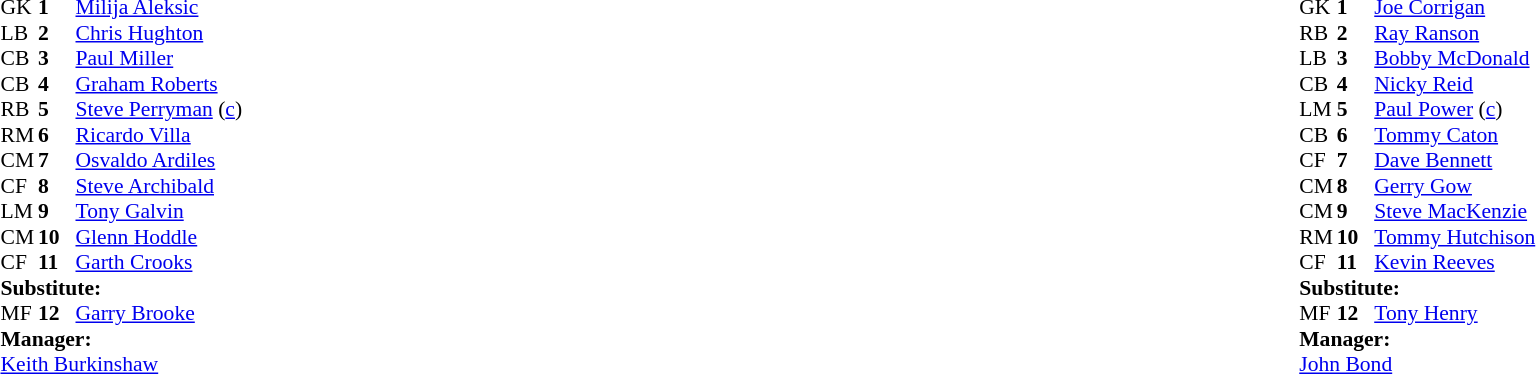<table width="100%">
<tr>
<td valign="top" width="50%"><br><table style="font-size: 90%" cellspacing="0" cellpadding="0">
<tr>
<td colspan="4"></td>
</tr>
<tr>
<th width="25"></th>
<th width="25"></th>
</tr>
<tr>
<td>GK</td>
<td><strong>1</strong></td>
<td> <a href='#'>Milija Aleksic</a></td>
</tr>
<tr>
<td>LB</td>
<td><strong>2</strong></td>
<td> <a href='#'>Chris Hughton</a></td>
</tr>
<tr>
<td>CB</td>
<td><strong>3</strong></td>
<td> <a href='#'>Paul Miller</a></td>
</tr>
<tr>
<td>CB</td>
<td><strong>4</strong></td>
<td> <a href='#'>Graham Roberts</a></td>
</tr>
<tr>
<td>RB</td>
<td><strong>5</strong></td>
<td> <a href='#'>Steve Perryman</a> (<a href='#'>c</a>)</td>
</tr>
<tr>
<td>RM</td>
<td><strong>6</strong></td>
<td> <a href='#'>Ricardo Villa</a></td>
<td></td>
<td></td>
</tr>
<tr>
<td>CM</td>
<td><strong>7</strong></td>
<td> <a href='#'>Osvaldo Ardiles</a></td>
</tr>
<tr>
<td>CF</td>
<td><strong>8</strong></td>
<td> <a href='#'>Steve Archibald</a></td>
</tr>
<tr>
<td>LM</td>
<td><strong>9</strong></td>
<td> <a href='#'>Tony Galvin</a></td>
</tr>
<tr>
<td>CM</td>
<td><strong>10</strong></td>
<td> <a href='#'>Glenn Hoddle</a></td>
</tr>
<tr>
<td>CF</td>
<td><strong>11</strong></td>
<td> <a href='#'>Garth Crooks</a></td>
</tr>
<tr>
<td colspan=4><strong>Substitute:</strong></td>
</tr>
<tr>
<td>MF</td>
<td><strong>12</strong></td>
<td> <a href='#'>Garry Brooke</a></td>
<td></td>
<td></td>
</tr>
<tr>
<td colspan=4><strong>Manager:</strong></td>
</tr>
<tr>
<td colspan="4"> <a href='#'>Keith Burkinshaw</a></td>
</tr>
</table>
</td>
<td valign="top" width="50%"><br><table style="font-size: 90%" cellspacing="0" cellpadding="0" align="center">
<tr>
<td colspan="4"></td>
</tr>
<tr>
<th width="25"></th>
<th width="25"></th>
</tr>
<tr>
<td>GK</td>
<td><strong>1</strong></td>
<td> <a href='#'>Joe Corrigan</a></td>
</tr>
<tr>
<td>RB</td>
<td><strong>2</strong></td>
<td> <a href='#'>Ray Ranson</a></td>
</tr>
<tr>
<td>LB</td>
<td><strong>3</strong></td>
<td> <a href='#'>Bobby McDonald</a></td>
</tr>
<tr>
<td>CB</td>
<td><strong>4</strong></td>
<td> <a href='#'>Nicky Reid</a></td>
</tr>
<tr>
<td>LM</td>
<td><strong>5</strong></td>
<td> <a href='#'>Paul Power</a> (<a href='#'>c</a>)</td>
</tr>
<tr>
<td>CB</td>
<td><strong>6</strong></td>
<td> <a href='#'>Tommy Caton</a></td>
</tr>
<tr>
<td>CF</td>
<td><strong>7</strong></td>
<td> <a href='#'>Dave Bennett</a></td>
</tr>
<tr>
<td>CM</td>
<td><strong>8</strong></td>
<td> <a href='#'>Gerry Gow</a></td>
</tr>
<tr>
<td>CM</td>
<td><strong>9</strong></td>
<td> <a href='#'>Steve MacKenzie</a></td>
</tr>
<tr>
<td>RM</td>
<td><strong>10</strong></td>
<td> <a href='#'>Tommy Hutchison</a></td>
<td></td>
<td></td>
</tr>
<tr>
<td>CF</td>
<td><strong>11</strong></td>
<td> <a href='#'>Kevin Reeves</a></td>
</tr>
<tr>
<td colspan=4><strong>Substitute:</strong></td>
</tr>
<tr>
<td>MF</td>
<td><strong>12</strong></td>
<td> <a href='#'>Tony Henry</a></td>
<td></td>
<td></td>
</tr>
<tr>
<td colspan=4><strong>Manager:</strong></td>
</tr>
<tr>
<td colspan="4"> <a href='#'>John Bond</a></td>
</tr>
</table>
</td>
</tr>
</table>
